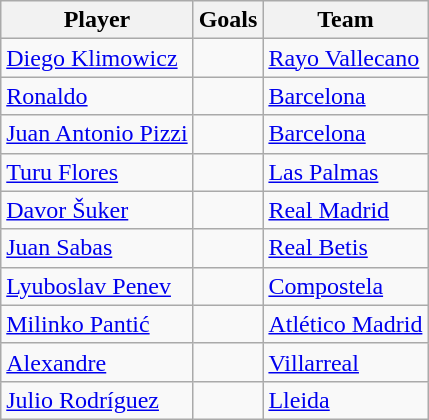<table class="wikitable sortable" style="margin: 1em 1em 1em 0; background: #f9f9f9; border: 1px #aaa solid">
<tr>
<th>Player</th>
<th>Goals</th>
<th>Team</th>
</tr>
<tr>
<td> <a href='#'>Diego Klimowicz</a></td>
<td></td>
<td><a href='#'>Rayo Vallecano</a></td>
</tr>
<tr>
<td> <a href='#'>Ronaldo</a></td>
<td></td>
<td><a href='#'>Barcelona</a></td>
</tr>
<tr>
<td> <a href='#'>Juan Antonio Pizzi</a></td>
<td></td>
<td><a href='#'>Barcelona</a></td>
</tr>
<tr>
<td> <a href='#'>Turu Flores</a></td>
<td></td>
<td><a href='#'>Las Palmas</a></td>
</tr>
<tr>
<td> <a href='#'>Davor Šuker</a></td>
<td></td>
<td><a href='#'>Real Madrid</a></td>
</tr>
<tr>
<td> <a href='#'>Juan Sabas</a></td>
<td></td>
<td><a href='#'>Real Betis</a></td>
</tr>
<tr>
<td> <a href='#'>Lyuboslav Penev</a></td>
<td></td>
<td><a href='#'>Compostela</a></td>
</tr>
<tr>
<td> <a href='#'>Milinko Pantić</a></td>
<td></td>
<td><a href='#'>Atlético Madrid</a></td>
</tr>
<tr>
<td> <a href='#'>Alexandre</a></td>
<td></td>
<td><a href='#'>Villarreal</a></td>
</tr>
<tr>
<td> <a href='#'>Julio Rodríguez</a></td>
<td></td>
<td><a href='#'>Lleida</a></td>
</tr>
</table>
